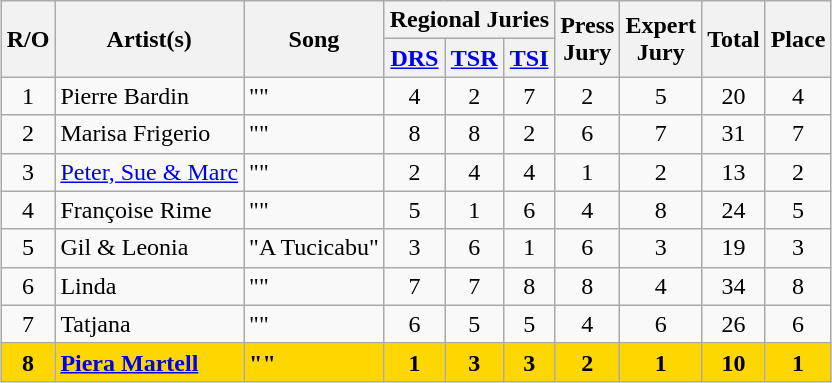<table class="sortable wikitable" style="margin: 1em auto 1em auto; text-align:center">
<tr>
<th rowspan="2">R/O</th>
<th rowspan="2">Artist(s)</th>
<th rowspan="2">Song</th>
<th colspan="3">Regional Juries</th>
<th rowspan="2">Press<br>Jury</th>
<th rowspan="2">Expert<br>Jury</th>
<th rowspan="2">Total</th>
<th rowspan="2">Place</th>
</tr>
<tr>
<th><a href='#'>DRS</a></th>
<th><a href='#'>TSR</a></th>
<th><a href='#'>TSI</a></th>
</tr>
<tr>
<td>1</td>
<td align="left">Pierre Bardin</td>
<td align="left">""</td>
<td>4</td>
<td>2</td>
<td>7</td>
<td>2</td>
<td>5</td>
<td>20</td>
<td>4</td>
</tr>
<tr>
<td>2</td>
<td align="left">Marisa Frigerio</td>
<td align="left">""</td>
<td>8</td>
<td>8</td>
<td>2</td>
<td>6</td>
<td>7</td>
<td>31</td>
<td>7</td>
</tr>
<tr>
<td>3</td>
<td align="left"><a href='#'>Peter, Sue & Marc</a></td>
<td align="left">""</td>
<td>2</td>
<td>4</td>
<td>4</td>
<td>1</td>
<td>2</td>
<td>13</td>
<td>2</td>
</tr>
<tr>
<td>4</td>
<td align="left">Françoise Rime</td>
<td align="left">""</td>
<td>5</td>
<td>1</td>
<td>6</td>
<td>4</td>
<td>8</td>
<td>24</td>
<td>5</td>
</tr>
<tr>
<td>5</td>
<td align="left">Gil & Leonia</td>
<td align="left">"A Tucicabu"</td>
<td>3</td>
<td>6</td>
<td>1</td>
<td>6</td>
<td>3</td>
<td>19</td>
<td>3</td>
</tr>
<tr>
<td>6</td>
<td align="left">Linda</td>
<td align="left">""</td>
<td>7</td>
<td>7</td>
<td>8</td>
<td>8</td>
<td>4</td>
<td>34</td>
<td>8</td>
</tr>
<tr>
<td>7</td>
<td align="left">Tatjana</td>
<td align="left">""</td>
<td>6</td>
<td>5</td>
<td>5</td>
<td>4</td>
<td>6</td>
<td>26</td>
<td>6</td>
</tr>
<tr style="font-weight:bold; background:gold;">
<td>8</td>
<td align="left"><a href='#'>Piera Martell</a></td>
<td align="left">""</td>
<td>1</td>
<td>3</td>
<td>3</td>
<td>2</td>
<td>1</td>
<td>10</td>
<td>1</td>
</tr>
</table>
